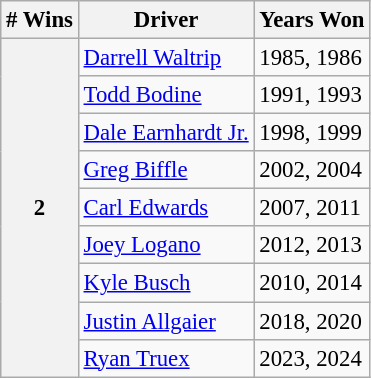<table class="wikitable" style="font-size: 95%;">
<tr>
<th># Wins</th>
<th>Driver</th>
<th>Years Won</th>
</tr>
<tr>
<th rowspan="9">2</th>
<td><a href='#'>Darrell Waltrip</a></td>
<td>1985, 1986</td>
</tr>
<tr>
<td><a href='#'>Todd Bodine</a></td>
<td>1991, 1993</td>
</tr>
<tr>
<td><a href='#'>Dale Earnhardt Jr.</a></td>
<td>1998, 1999</td>
</tr>
<tr>
<td><a href='#'>Greg Biffle</a></td>
<td>2002, 2004</td>
</tr>
<tr>
<td><a href='#'>Carl Edwards</a></td>
<td>2007, 2011</td>
</tr>
<tr>
<td><a href='#'>Joey Logano</a></td>
<td>2012, 2013</td>
</tr>
<tr>
<td><a href='#'>Kyle Busch</a></td>
<td>2010, 2014</td>
</tr>
<tr>
<td><a href='#'>Justin Allgaier</a></td>
<td>2018, 2020</td>
</tr>
<tr>
<td><a href='#'>Ryan Truex</a></td>
<td>2023, 2024</td>
</tr>
</table>
